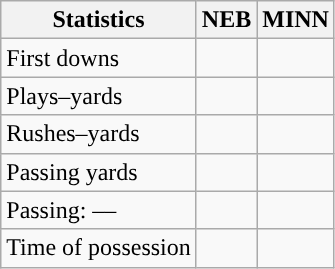<table class="wikitable" style="float:left">
<tr>
<th>Statistics</th>
<th>NEB</th>
<th>MINN</th>
</tr>
<tr>
<td>First downs</td>
<td></td>
<td></td>
</tr>
<tr>
<td>Plays–yards</td>
<td></td>
<td></td>
</tr>
<tr>
<td>Rushes–yards</td>
<td></td>
<td></td>
</tr>
<tr>
<td>Passing yards</td>
<td></td>
<td></td>
</tr>
<tr>
<td>Passing: ––</td>
<td></td>
<td></td>
</tr>
<tr>
<td>Time of possession</td>
<td></td>
<td></td>
</tr>
</table>
